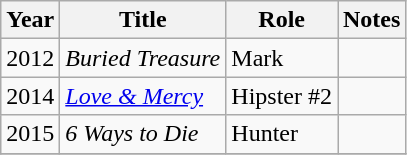<table class="wikitable">
<tr>
<th>Year</th>
<th>Title</th>
<th>Role</th>
<th>Notes</th>
</tr>
<tr>
<td>2012</td>
<td><em>Buried Treasure</em></td>
<td>Mark</td>
<td></td>
</tr>
<tr>
<td>2014</td>
<td><em><a href='#'>Love & Mercy</a></em></td>
<td>Hipster #2</td>
<td></td>
</tr>
<tr>
<td>2015</td>
<td><em>6 Ways to Die</em></td>
<td>Hunter</td>
<td></td>
</tr>
<tr>
</tr>
</table>
